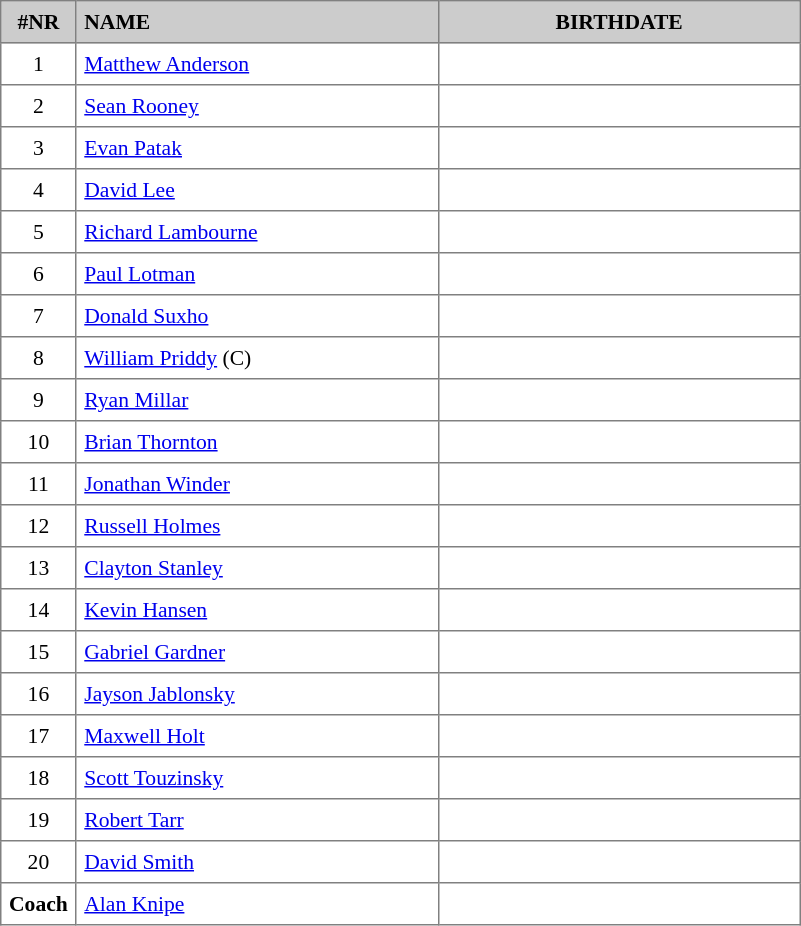<table border="1" cellspacing="2" cellpadding="5" style="border-collapse: collapse; font-size: 90%;">
<tr style="background:#ccc;">
<th>#NR</th>
<th style="text-align:left; width:16em;">NAME</th>
<th style="text-align:center; width:16em;">BIRTHDATE</th>
</tr>
<tr>
<td style="text-align:center;">1</td>
<td><a href='#'>Matthew Anderson</a></td>
<td align="center"></td>
</tr>
<tr>
<td style="text-align:center;">2</td>
<td><a href='#'>Sean Rooney</a></td>
<td align="center"></td>
</tr>
<tr>
<td style="text-align:center;">3</td>
<td><a href='#'>Evan Patak</a></td>
<td align="center"></td>
</tr>
<tr>
<td style="text-align:center;">4</td>
<td><a href='#'>David Lee</a></td>
<td align="center"></td>
</tr>
<tr>
<td style="text-align:center;">5</td>
<td><a href='#'>Richard Lambourne</a></td>
<td align="center"></td>
</tr>
<tr>
<td style="text-align:center;">6</td>
<td><a href='#'>Paul Lotman</a></td>
<td align="center"></td>
</tr>
<tr>
<td style="text-align:center;">7</td>
<td><a href='#'>Donald Suxho</a></td>
<td align="center"></td>
</tr>
<tr>
<td style="text-align:center;">8</td>
<td><a href='#'>William Priddy</a> (C)</td>
<td align="center"></td>
</tr>
<tr>
<td style="text-align:center;">9</td>
<td><a href='#'>Ryan Millar</a></td>
<td align="center"></td>
</tr>
<tr>
<td style="text-align:center;">10</td>
<td><a href='#'>Brian Thornton</a></td>
<td align="center"></td>
</tr>
<tr>
<td style="text-align:center;">11</td>
<td><a href='#'>Jonathan Winder</a></td>
<td align="center"></td>
</tr>
<tr>
<td style="text-align:center;">12</td>
<td><a href='#'>Russell Holmes</a></td>
<td align="center"></td>
</tr>
<tr>
<td style="text-align:center;">13</td>
<td><a href='#'>Clayton Stanley</a></td>
<td align="center"></td>
</tr>
<tr>
<td style="text-align:center;">14</td>
<td><a href='#'>Kevin Hansen</a></td>
<td align="center"></td>
</tr>
<tr>
<td style="text-align:center;">15</td>
<td><a href='#'>Gabriel Gardner</a></td>
<td align="center"></td>
</tr>
<tr>
<td style="text-align:center;">16</td>
<td><a href='#'>Jayson Jablonsky</a></td>
<td align="center"></td>
</tr>
<tr>
<td style="text-align:center;">17</td>
<td><a href='#'>Maxwell Holt</a></td>
<td align="center"></td>
</tr>
<tr>
<td style="text-align:center;">18</td>
<td><a href='#'>Scott Touzinsky</a></td>
<td align="center"></td>
</tr>
<tr>
<td style="text-align:center;">19</td>
<td><a href='#'>Robert Tarr</a></td>
<td align="center"></td>
</tr>
<tr>
<td style="text-align:center;">20</td>
<td><a href='#'>David Smith</a></td>
<td align="center"></td>
</tr>
<tr>
<td style="text-align:center;"><strong>Coach</strong></td>
<td><a href='#'>Alan Knipe</a></td>
<td align="center"></td>
</tr>
</table>
